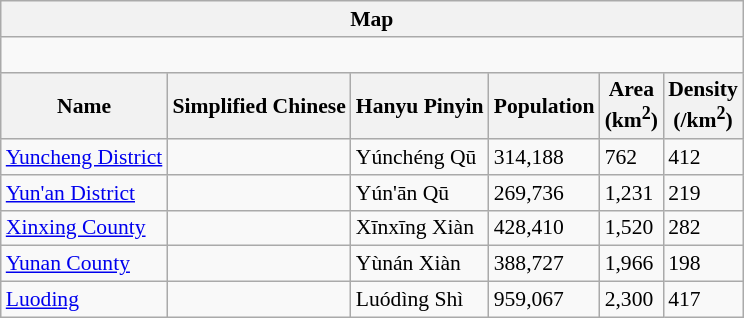<table class="wikitable" style="font-size:90%;">
<tr>
<th colspan="6">Map</th>
</tr>
<tr>
<td colspan="6"><div><br> 






</div></td>
</tr>
<tr>
<th>Name</th>
<th>Simplified Chinese</th>
<th>Hanyu Pinyin</th>
<th>Population<br></th>
<th>Area<br>(km<sup>2</sup>)</th>
<th>Density<br>(/km<sup>2</sup>)</th>
</tr>
<tr>
<td><a href='#'>Yuncheng District</a></td>
<td></td>
<td>Yúnchéng Qū</td>
<td>314,188</td>
<td>762</td>
<td>412</td>
</tr>
<tr>
<td><a href='#'>Yun'an District</a></td>
<td></td>
<td>Yún'ān Qū</td>
<td>269,736</td>
<td>1,231</td>
<td>219</td>
</tr>
<tr>
<td><a href='#'>Xinxing County</a></td>
<td></td>
<td>Xīnxīng Xiàn</td>
<td>428,410</td>
<td>1,520</td>
<td>282</td>
</tr>
<tr>
<td><a href='#'>Yunan County</a></td>
<td></td>
<td>Yùnán Xiàn</td>
<td>388,727</td>
<td>1,966</td>
<td>198</td>
</tr>
<tr>
<td><a href='#'>Luoding</a></td>
<td></td>
<td>Luódìng Shì</td>
<td>959,067</td>
<td>2,300</td>
<td>417</td>
</tr>
</table>
